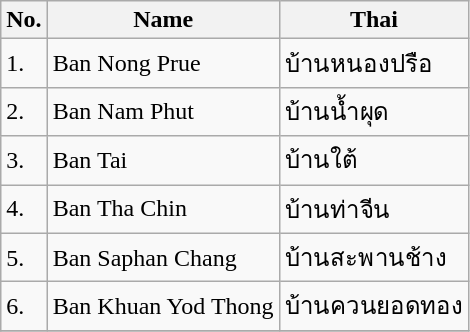<table class="wikitable sortable">
<tr>
<th>No.</th>
<th>Name</th>
<th>Thai</th>
</tr>
<tr>
<td>1.</td>
<td>Ban Nong Prue</td>
<td>บ้านหนองปรือ</td>
</tr>
<tr>
<td>2.</td>
<td>Ban Nam Phut</td>
<td>บ้านน้ำผุด</td>
</tr>
<tr>
<td>3.</td>
<td>Ban Tai</td>
<td>บ้านใต้</td>
</tr>
<tr>
<td>4.</td>
<td>Ban Tha Chin</td>
<td>บ้านท่าจีน</td>
</tr>
<tr>
<td>5.</td>
<td>Ban Saphan Chang</td>
<td>บ้านสะพานช้าง</td>
</tr>
<tr>
<td>6.</td>
<td>Ban Khuan Yod Thong</td>
<td>บ้านควนยอดทอง</td>
</tr>
<tr>
</tr>
</table>
